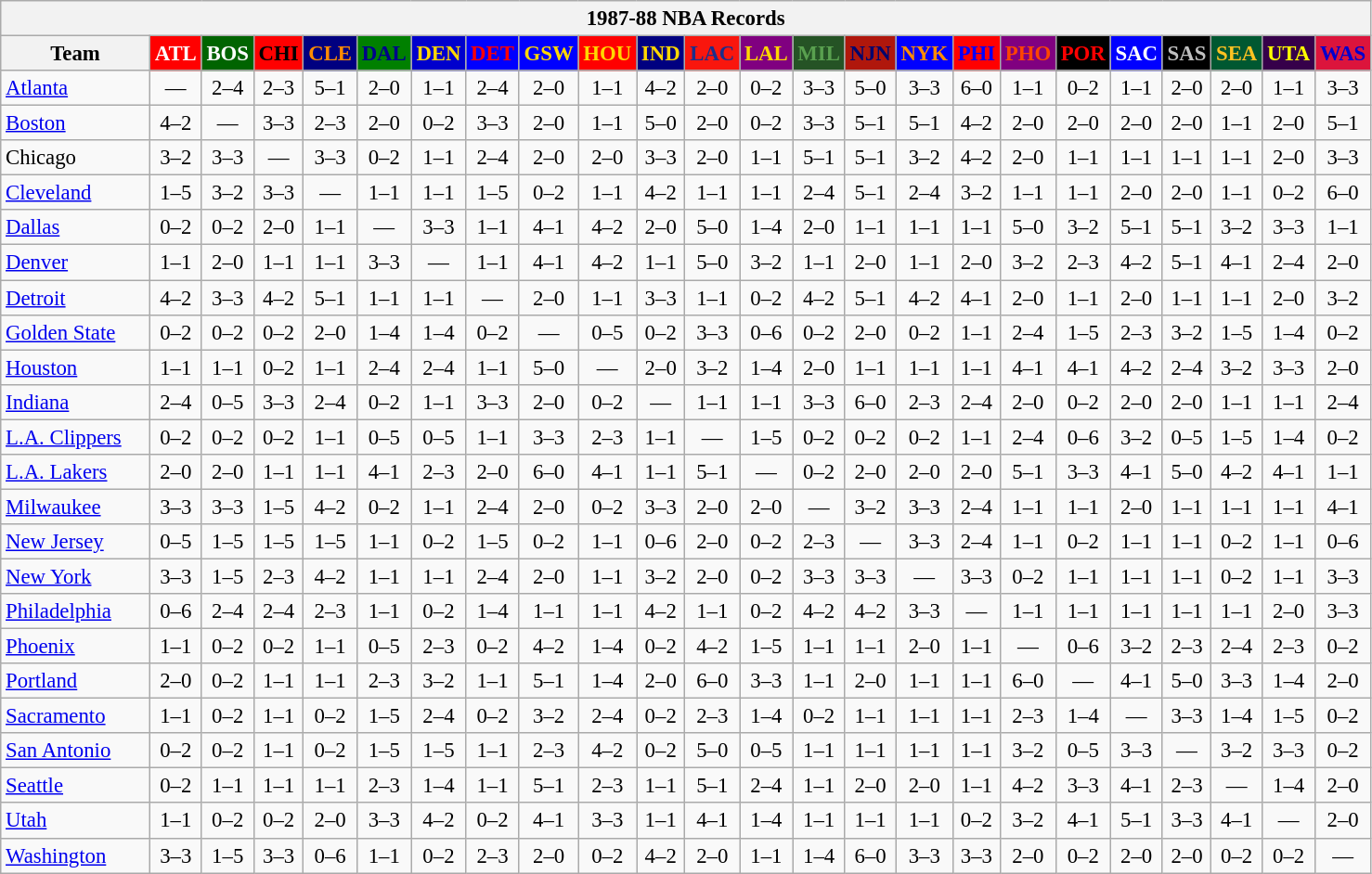<table class="wikitable" style="font-size:95%; text-align:center;">
<tr>
<th colspan=24>1987-88 NBA Records</th>
</tr>
<tr>
<th width=100>Team</th>
<th style="background:#FF0000;color:#FFFFFF;width=35">ATL</th>
<th style="background:#006400;color:#FFFFFF;width=35">BOS</th>
<th style="background:#FF0000;color:#000000;width=35">CHI</th>
<th style="background:#000080;color:#FF8C00;width=35">CLE</th>
<th style="background:#008000;color:#00008B;width=35">DAL</th>
<th style="background:#0000CD;color:#FFD700;width=35">DEN</th>
<th style="background:#0000FF;color:#FF0000;width=35">DET</th>
<th style="background:#0000FF;color:#FFD700;width=35">GSW</th>
<th style="background:#FF0000;color:#FFD700;width=35">HOU</th>
<th style="background:#000080;color:#FFD700;width=35">IND</th>
<th style="background:#F9160D;color:#1A2E8B;width=35">LAC</th>
<th style="background:#800080;color:#FFD700;width=35">LAL</th>
<th style="background:#255325;color:#59A04F;width=35">MIL</th>
<th style="background:#B0170C;color:#00056D;width=35">NJN</th>
<th style="background:#0000FF;color:#FF8C00;width=35">NYK</th>
<th style="background:#FF0000;color:#0000FF;width=35">PHI</th>
<th style="background:#800080;color:#FF4500;width=35">PHO</th>
<th style="background:#000000;color:#FF0000;width=35">POR</th>
<th style="background:#0000FF;color:#FFFFFF;width=35">SAC</th>
<th style="background:#000000;color:#C0C0C0;width=35">SAS</th>
<th style="background:#005831;color:#FFC322;width=35">SEA</th>
<th style="background:#36004A;color:#FFFF00;width=35">UTA</th>
<th style="background:#DC143C;color:#0000CD;width=35">WAS</th>
</tr>
<tr>
<td style="text-align:left;"><a href='#'>Atlanta</a></td>
<td>—</td>
<td>2–4</td>
<td>2–3</td>
<td>5–1</td>
<td>2–0</td>
<td>1–1</td>
<td>2–4</td>
<td>2–0</td>
<td>1–1</td>
<td>4–2</td>
<td>2–0</td>
<td>0–2</td>
<td>3–3</td>
<td>5–0</td>
<td>3–3</td>
<td>6–0</td>
<td>1–1</td>
<td>0–2</td>
<td>1–1</td>
<td>2–0</td>
<td>2–0</td>
<td>1–1</td>
<td>3–3</td>
</tr>
<tr>
<td style="text-align:left;"><a href='#'>Boston</a></td>
<td>4–2</td>
<td>—</td>
<td>3–3</td>
<td>2–3</td>
<td>2–0</td>
<td>0–2</td>
<td>3–3</td>
<td>2–0</td>
<td>1–1</td>
<td>5–0</td>
<td>2–0</td>
<td>0–2</td>
<td>3–3</td>
<td>5–1</td>
<td>5–1</td>
<td>4–2</td>
<td>2–0</td>
<td>2–0</td>
<td>2–0</td>
<td>2–0</td>
<td>1–1</td>
<td>2–0</td>
<td>5–1</td>
</tr>
<tr>
<td style="text-align:left;">Chicago</td>
<td>3–2</td>
<td>3–3</td>
<td>—</td>
<td>3–3</td>
<td>0–2</td>
<td>1–1</td>
<td>2–4</td>
<td>2–0</td>
<td>2–0</td>
<td>3–3</td>
<td>2–0</td>
<td>1–1</td>
<td>5–1</td>
<td>5–1</td>
<td>3–2</td>
<td>4–2</td>
<td>2–0</td>
<td>1–1</td>
<td>1–1</td>
<td>1–1</td>
<td>1–1</td>
<td>2–0</td>
<td>3–3</td>
</tr>
<tr>
<td style="text-align:left;"><a href='#'>Cleveland</a></td>
<td>1–5</td>
<td>3–2</td>
<td>3–3</td>
<td>—</td>
<td>1–1</td>
<td>1–1</td>
<td>1–5</td>
<td>0–2</td>
<td>1–1</td>
<td>4–2</td>
<td>1–1</td>
<td>1–1</td>
<td>2–4</td>
<td>5–1</td>
<td>2–4</td>
<td>3–2</td>
<td>1–1</td>
<td>1–1</td>
<td>2–0</td>
<td>2–0</td>
<td>1–1</td>
<td>0–2</td>
<td>6–0</td>
</tr>
<tr>
<td style="text-align:left;"><a href='#'>Dallas</a></td>
<td>0–2</td>
<td>0–2</td>
<td>2–0</td>
<td>1–1</td>
<td>—</td>
<td>3–3</td>
<td>1–1</td>
<td>4–1</td>
<td>4–2</td>
<td>2–0</td>
<td>5–0</td>
<td>1–4</td>
<td>2–0</td>
<td>1–1</td>
<td>1–1</td>
<td>1–1</td>
<td>5–0</td>
<td>3–2</td>
<td>5–1</td>
<td>5–1</td>
<td>3–2</td>
<td>3–3</td>
<td>1–1</td>
</tr>
<tr>
<td style="text-align:left;"><a href='#'>Denver</a></td>
<td>1–1</td>
<td>2–0</td>
<td>1–1</td>
<td>1–1</td>
<td>3–3</td>
<td>—</td>
<td>1–1</td>
<td>4–1</td>
<td>4–2</td>
<td>1–1</td>
<td>5–0</td>
<td>3–2</td>
<td>1–1</td>
<td>2–0</td>
<td>1–1</td>
<td>2–0</td>
<td>3–2</td>
<td>2–3</td>
<td>4–2</td>
<td>5–1</td>
<td>4–1</td>
<td>2–4</td>
<td>2–0</td>
</tr>
<tr>
<td style="text-align:left;"><a href='#'>Detroit</a></td>
<td>4–2</td>
<td>3–3</td>
<td>4–2</td>
<td>5–1</td>
<td>1–1</td>
<td>1–1</td>
<td>—</td>
<td>2–0</td>
<td>1–1</td>
<td>3–3</td>
<td>1–1</td>
<td>0–2</td>
<td>4–2</td>
<td>5–1</td>
<td>4–2</td>
<td>4–1</td>
<td>2–0</td>
<td>1–1</td>
<td>2–0</td>
<td>1–1</td>
<td>1–1</td>
<td>2–0</td>
<td>3–2</td>
</tr>
<tr>
<td style="text-align:left;"><a href='#'>Golden State</a></td>
<td>0–2</td>
<td>0–2</td>
<td>0–2</td>
<td>2–0</td>
<td>1–4</td>
<td>1–4</td>
<td>0–2</td>
<td>—</td>
<td>0–5</td>
<td>0–2</td>
<td>3–3</td>
<td>0–6</td>
<td>0–2</td>
<td>2–0</td>
<td>0–2</td>
<td>1–1</td>
<td>2–4</td>
<td>1–5</td>
<td>2–3</td>
<td>3–2</td>
<td>1–5</td>
<td>1–4</td>
<td>0–2</td>
</tr>
<tr>
<td style="text-align:left;"><a href='#'>Houston</a></td>
<td>1–1</td>
<td>1–1</td>
<td>0–2</td>
<td>1–1</td>
<td>2–4</td>
<td>2–4</td>
<td>1–1</td>
<td>5–0</td>
<td>—</td>
<td>2–0</td>
<td>3–2</td>
<td>1–4</td>
<td>2–0</td>
<td>1–1</td>
<td>1–1</td>
<td>1–1</td>
<td>4–1</td>
<td>4–1</td>
<td>4–2</td>
<td>2–4</td>
<td>3–2</td>
<td>3–3</td>
<td>2–0</td>
</tr>
<tr>
<td style="text-align:left;"><a href='#'>Indiana</a></td>
<td>2–4</td>
<td>0–5</td>
<td>3–3</td>
<td>2–4</td>
<td>0–2</td>
<td>1–1</td>
<td>3–3</td>
<td>2–0</td>
<td>0–2</td>
<td>—</td>
<td>1–1</td>
<td>1–1</td>
<td>3–3</td>
<td>6–0</td>
<td>2–3</td>
<td>2–4</td>
<td>2–0</td>
<td>0–2</td>
<td>2–0</td>
<td>2–0</td>
<td>1–1</td>
<td>1–1</td>
<td>2–4</td>
</tr>
<tr>
<td style="text-align:left;"><a href='#'>L.A. Clippers</a></td>
<td>0–2</td>
<td>0–2</td>
<td>0–2</td>
<td>1–1</td>
<td>0–5</td>
<td>0–5</td>
<td>1–1</td>
<td>3–3</td>
<td>2–3</td>
<td>1–1</td>
<td>—</td>
<td>1–5</td>
<td>0–2</td>
<td>0–2</td>
<td>0–2</td>
<td>1–1</td>
<td>2–4</td>
<td>0–6</td>
<td>3–2</td>
<td>0–5</td>
<td>1–5</td>
<td>1–4</td>
<td>0–2</td>
</tr>
<tr>
<td style="text-align:left;"><a href='#'>L.A. Lakers</a></td>
<td>2–0</td>
<td>2–0</td>
<td>1–1</td>
<td>1–1</td>
<td>4–1</td>
<td>2–3</td>
<td>2–0</td>
<td>6–0</td>
<td>4–1</td>
<td>1–1</td>
<td>5–1</td>
<td>—</td>
<td>0–2</td>
<td>2–0</td>
<td>2–0</td>
<td>2–0</td>
<td>5–1</td>
<td>3–3</td>
<td>4–1</td>
<td>5–0</td>
<td>4–2</td>
<td>4–1</td>
<td>1–1</td>
</tr>
<tr>
<td style="text-align:left;"><a href='#'>Milwaukee</a></td>
<td>3–3</td>
<td>3–3</td>
<td>1–5</td>
<td>4–2</td>
<td>0–2</td>
<td>1–1</td>
<td>2–4</td>
<td>2–0</td>
<td>0–2</td>
<td>3–3</td>
<td>2–0</td>
<td>2–0</td>
<td>—</td>
<td>3–2</td>
<td>3–3</td>
<td>2–4</td>
<td>1–1</td>
<td>1–1</td>
<td>2–0</td>
<td>1–1</td>
<td>1–1</td>
<td>1–1</td>
<td>4–1</td>
</tr>
<tr>
<td style="text-align:left;"><a href='#'>New Jersey</a></td>
<td>0–5</td>
<td>1–5</td>
<td>1–5</td>
<td>1–5</td>
<td>1–1</td>
<td>0–2</td>
<td>1–5</td>
<td>0–2</td>
<td>1–1</td>
<td>0–6</td>
<td>2–0</td>
<td>0–2</td>
<td>2–3</td>
<td>—</td>
<td>3–3</td>
<td>2–4</td>
<td>1–1</td>
<td>0–2</td>
<td>1–1</td>
<td>1–1</td>
<td>0–2</td>
<td>1–1</td>
<td>0–6</td>
</tr>
<tr>
<td style="text-align:left;"><a href='#'>New York</a></td>
<td>3–3</td>
<td>1–5</td>
<td>2–3</td>
<td>4–2</td>
<td>1–1</td>
<td>1–1</td>
<td>2–4</td>
<td>2–0</td>
<td>1–1</td>
<td>3–2</td>
<td>2–0</td>
<td>0–2</td>
<td>3–3</td>
<td>3–3</td>
<td>—</td>
<td>3–3</td>
<td>0–2</td>
<td>1–1</td>
<td>1–1</td>
<td>1–1</td>
<td>0–2</td>
<td>1–1</td>
<td>3–3</td>
</tr>
<tr>
<td style="text-align:left;"><a href='#'>Philadelphia</a></td>
<td>0–6</td>
<td>2–4</td>
<td>2–4</td>
<td>2–3</td>
<td>1–1</td>
<td>0–2</td>
<td>1–4</td>
<td>1–1</td>
<td>1–1</td>
<td>4–2</td>
<td>1–1</td>
<td>0–2</td>
<td>4–2</td>
<td>4–2</td>
<td>3–3</td>
<td>—</td>
<td>1–1</td>
<td>1–1</td>
<td>1–1</td>
<td>1–1</td>
<td>1–1</td>
<td>2–0</td>
<td>3–3</td>
</tr>
<tr>
<td style="text-align:left;"><a href='#'>Phoenix</a></td>
<td>1–1</td>
<td>0–2</td>
<td>0–2</td>
<td>1–1</td>
<td>0–5</td>
<td>2–3</td>
<td>0–2</td>
<td>4–2</td>
<td>1–4</td>
<td>0–2</td>
<td>4–2</td>
<td>1–5</td>
<td>1–1</td>
<td>1–1</td>
<td>2–0</td>
<td>1–1</td>
<td>—</td>
<td>0–6</td>
<td>3–2</td>
<td>2–3</td>
<td>2–4</td>
<td>2–3</td>
<td>0–2</td>
</tr>
<tr>
<td style="text-align:left;"><a href='#'>Portland</a></td>
<td>2–0</td>
<td>0–2</td>
<td>1–1</td>
<td>1–1</td>
<td>2–3</td>
<td>3–2</td>
<td>1–1</td>
<td>5–1</td>
<td>1–4</td>
<td>2–0</td>
<td>6–0</td>
<td>3–3</td>
<td>1–1</td>
<td>2–0</td>
<td>1–1</td>
<td>1–1</td>
<td>6–0</td>
<td>—</td>
<td>4–1</td>
<td>5–0</td>
<td>3–3</td>
<td>1–4</td>
<td>2–0</td>
</tr>
<tr>
<td style="text-align:left;"><a href='#'>Sacramento</a></td>
<td>1–1</td>
<td>0–2</td>
<td>1–1</td>
<td>0–2</td>
<td>1–5</td>
<td>2–4</td>
<td>0–2</td>
<td>3–2</td>
<td>2–4</td>
<td>0–2</td>
<td>2–3</td>
<td>1–4</td>
<td>0–2</td>
<td>1–1</td>
<td>1–1</td>
<td>1–1</td>
<td>2–3</td>
<td>1–4</td>
<td>—</td>
<td>3–3</td>
<td>1–4</td>
<td>1–5</td>
<td>0–2</td>
</tr>
<tr>
<td style="text-align:left;"><a href='#'>San Antonio</a></td>
<td>0–2</td>
<td>0–2</td>
<td>1–1</td>
<td>0–2</td>
<td>1–5</td>
<td>1–5</td>
<td>1–1</td>
<td>2–3</td>
<td>4–2</td>
<td>0–2</td>
<td>5–0</td>
<td>0–5</td>
<td>1–1</td>
<td>1–1</td>
<td>1–1</td>
<td>1–1</td>
<td>3–2</td>
<td>0–5</td>
<td>3–3</td>
<td>—</td>
<td>3–2</td>
<td>3–3</td>
<td>0–2</td>
</tr>
<tr>
<td style="text-align:left;"><a href='#'>Seattle</a></td>
<td>0–2</td>
<td>1–1</td>
<td>1–1</td>
<td>1–1</td>
<td>2–3</td>
<td>1–4</td>
<td>1–1</td>
<td>5–1</td>
<td>2–3</td>
<td>1–1</td>
<td>5–1</td>
<td>2–4</td>
<td>1–1</td>
<td>2–0</td>
<td>2–0</td>
<td>1–1</td>
<td>4–2</td>
<td>3–3</td>
<td>4–1</td>
<td>2–3</td>
<td>—</td>
<td>1–4</td>
<td>2–0</td>
</tr>
<tr>
<td style="text-align:left;"><a href='#'>Utah</a></td>
<td>1–1</td>
<td>0–2</td>
<td>0–2</td>
<td>2–0</td>
<td>3–3</td>
<td>4–2</td>
<td>0–2</td>
<td>4–1</td>
<td>3–3</td>
<td>1–1</td>
<td>4–1</td>
<td>1–4</td>
<td>1–1</td>
<td>1–1</td>
<td>1–1</td>
<td>0–2</td>
<td>3–2</td>
<td>4–1</td>
<td>5–1</td>
<td>3–3</td>
<td>4–1</td>
<td>—</td>
<td>2–0</td>
</tr>
<tr>
<td style="text-align:left;"><a href='#'>Washington</a></td>
<td>3–3</td>
<td>1–5</td>
<td>3–3</td>
<td>0–6</td>
<td>1–1</td>
<td>0–2</td>
<td>2–3</td>
<td>2–0</td>
<td>0–2</td>
<td>4–2</td>
<td>2–0</td>
<td>1–1</td>
<td>1–4</td>
<td>6–0</td>
<td>3–3</td>
<td>3–3</td>
<td>2–0</td>
<td>0–2</td>
<td>2–0</td>
<td>2–0</td>
<td>0–2</td>
<td>0–2</td>
<td>—</td>
</tr>
</table>
